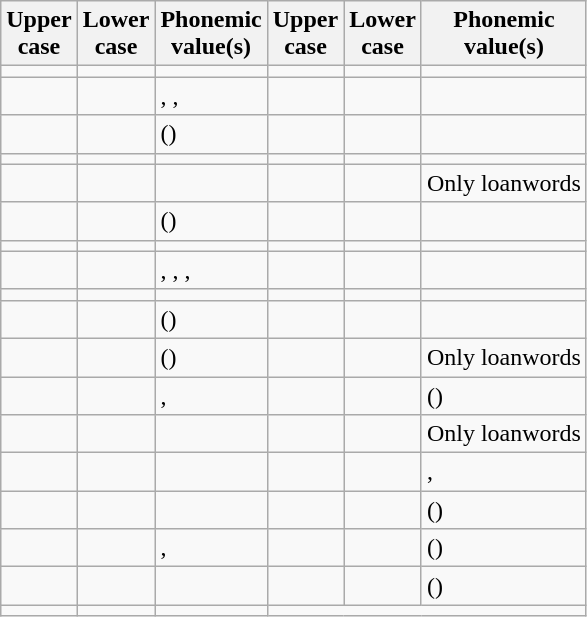<table class="wikitable">
<tr>
<th>Upper<br>case</th>
<th>Lower<br>case</th>
<th>Phonemic<br>value(s)</th>
<th>Upper<br>case</th>
<th>Lower<br>case</th>
<th>Phonemic<br>value(s)</th>
</tr>
<tr>
<td></td>
<td></td>
<td></td>
<td></td>
<td></td>
<td></td>
</tr>
<tr>
<td></td>
<td></td>
<td>, , </td>
<td></td>
<td></td>
<td></td>
</tr>
<tr>
<td></td>
<td></td>
<td> ()</td>
<td></td>
<td></td>
<td></td>
</tr>
<tr>
<td></td>
<td></td>
<td></td>
<td></td>
<td></td>
<td></td>
</tr>
<tr>
<td></td>
<td></td>
<td></td>
<td></td>
<td></td>
<td>Only loanwords</td>
</tr>
<tr>
<td></td>
<td></td>
<td> ()</td>
<td></td>
<td></td>
<td></td>
</tr>
<tr>
<td></td>
<td></td>
<td></td>
<td></td>
<td></td>
<td></td>
</tr>
<tr>
<td></td>
<td></td>
<td>, , , </td>
<td></td>
<td></td>
<td></td>
</tr>
<tr>
<td></td>
<td></td>
<td></td>
<td></td>
<td></td>
<td></td>
</tr>
<tr>
<td></td>
<td></td>
<td> ()</td>
<td></td>
<td></td>
<td></td>
</tr>
<tr>
<td></td>
<td></td>
<td> ()</td>
<td></td>
<td></td>
<td>Only loanwords</td>
</tr>
<tr>
<td></td>
<td></td>
<td>, </td>
<td></td>
<td></td>
<td> ()</td>
</tr>
<tr>
<td></td>
<td></td>
<td></td>
<td></td>
<td></td>
<td>Only loanwords</td>
</tr>
<tr>
<td></td>
<td></td>
<td></td>
<td></td>
<td></td>
<td>, </td>
</tr>
<tr>
<td></td>
<td></td>
<td></td>
<td></td>
<td></td>
<td> ()</td>
</tr>
<tr>
<td></td>
<td></td>
<td>, </td>
<td></td>
<td></td>
<td> ()</td>
</tr>
<tr>
<td></td>
<td></td>
<td></td>
<td></td>
<td></td>
<td> ()</td>
</tr>
<tr>
<td></td>
<td></td>
<td></td>
</tr>
</table>
